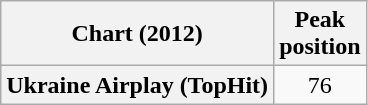<table class="wikitable plainrowheaders" style="text-align:center">
<tr>
<th scope="col">Chart (2012)</th>
<th scope="col">Peak<br>position</th>
</tr>
<tr>
<th scope="row">Ukraine Airplay (TopHit)</th>
<td>76</td>
</tr>
</table>
